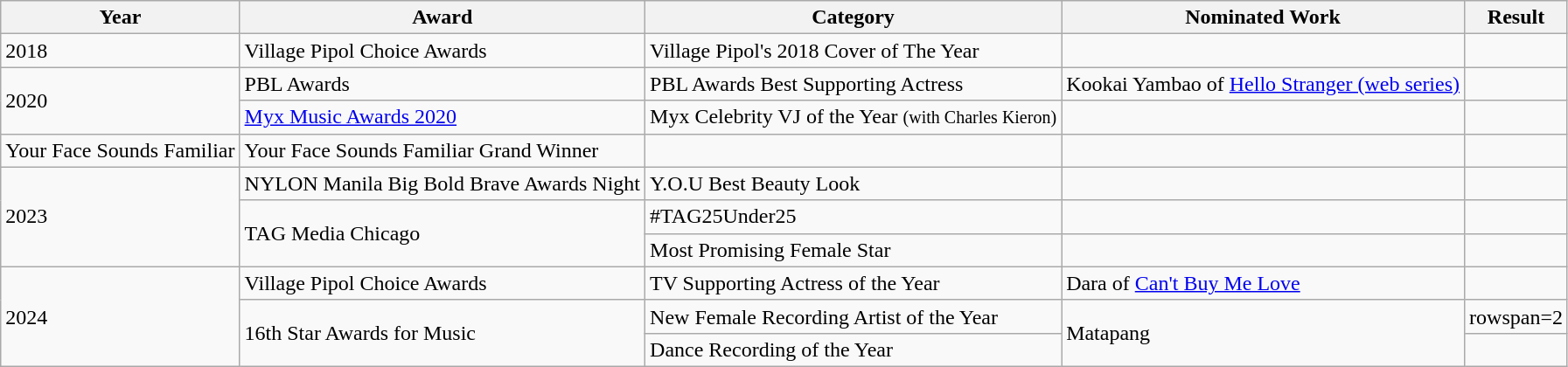<table class="wikitable sortable">
<tr>
<th>Year</th>
<th>Award</th>
<th>Category</th>
<th>Nominated Work</th>
<th>Result</th>
</tr>
<tr>
<td>2018</td>
<td>Village Pipol Choice Awards</td>
<td>Village Pipol's 2018 Cover of The Year</td>
<td></td>
<td></td>
</tr>
<tr>
<td rowspan="2">2020</td>
<td>PBL Awards</td>
<td>PBL Awards Best Supporting Actress</td>
<td>Kookai Yambao of <a href='#'>Hello Stranger (web series)</a></td>
<td></td>
</tr>
<tr>
<td><a href='#'>Myx Music Awards 2020</a></td>
<td>Myx Celebrity VJ of the Year <small>(with Charles Kieron)</small></td>
<td></td>
<td></td>
</tr>
<tr>
<td>Your Face Sounds Familiar</td>
<td>Your Face Sounds Familiar Grand Winner</td>
<td></td>
<td></td>
</tr>
<tr>
<td rowspan="3">2023</td>
<td>NYLON Manila Big Bold Brave Awards Night</td>
<td>Y.O.U Best Beauty Look</td>
<td></td>
<td></td>
</tr>
<tr>
<td rowspan="2">TAG Media Chicago</td>
<td>#TAG25Under25</td>
<td></td>
<td></td>
</tr>
<tr>
<td>Most Promising Female Star</td>
<td></td>
<td></td>
</tr>
<tr>
<td rowspan=3>2024</td>
<td>Village Pipol Choice Awards</td>
<td>TV Supporting Actress of the Year</td>
<td>Dara of <a href='#'>Can't Buy Me Love</a></td>
<td></td>
</tr>
<tr>
<td rowspan=2>16th Star Awards for Music</td>
<td>New Female Recording Artist of the Year</td>
<td rowspan=2>Matapang</td>
<td>rowspan=2 </td>
</tr>
<tr>
<td>Dance Recording of the Year</td>
</tr>
</table>
